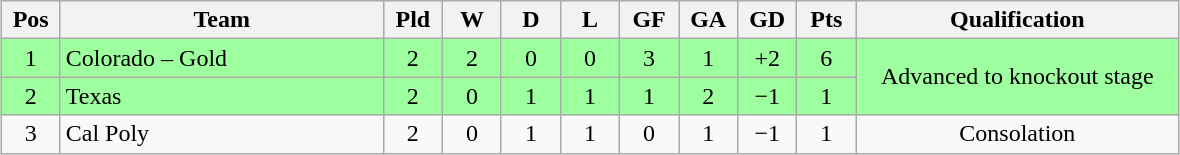<table class="wikitable" style="text-align:center; margin: 1em auto">
<tr>
<th style="width:2em">Pos</th>
<th style="width:13em">Team</th>
<th style="width:2em">Pld</th>
<th style="width:2em">W</th>
<th style="width:2em">D</th>
<th style="width:2em">L</th>
<th style="width:2em">GF</th>
<th style="width:2em">GA</th>
<th style="width:2em">GD</th>
<th style="width:2em">Pts</th>
<th style="width:13em">Qualification</th>
</tr>
<tr bgcolor="#9eff9e">
<td>1</td>
<td style="text-align:left">Colorado – Gold</td>
<td>2</td>
<td>2</td>
<td>0</td>
<td>0</td>
<td>3</td>
<td>1</td>
<td>+2</td>
<td>6</td>
<td rowspan="2">Advanced to knockout stage</td>
</tr>
<tr bgcolor="#9eff9e">
<td>2</td>
<td style="text-align:left">Texas</td>
<td>2</td>
<td>0</td>
<td>1</td>
<td>1</td>
<td>1</td>
<td>2</td>
<td>−1</td>
<td>1</td>
</tr>
<tr>
<td>3</td>
<td style="text-align:left">Cal Poly</td>
<td>2</td>
<td>0</td>
<td>1</td>
<td>1</td>
<td>0</td>
<td>1</td>
<td>−1</td>
<td>1</td>
<td>Consolation</td>
</tr>
</table>
